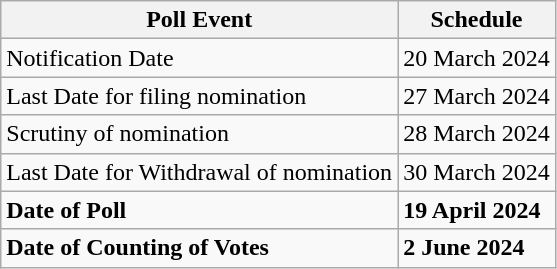<table class="wikitable">
<tr>
<th>Poll Event</th>
<th>Schedule</th>
</tr>
<tr>
<td>Notification Date</td>
<td>20 March 2024</td>
</tr>
<tr>
<td>Last Date for filing nomination</td>
<td>27 March 2024</td>
</tr>
<tr>
<td>Scrutiny of nomination</td>
<td>28 March 2024</td>
</tr>
<tr>
<td>Last Date for Withdrawal of nomination</td>
<td>30 March 2024</td>
</tr>
<tr>
<td><strong>Date of Poll</strong></td>
<td><strong>19 April 2024</strong></td>
</tr>
<tr>
<td><strong>Date of Counting of Votes</strong></td>
<td><strong>2 June 2024</strong></td>
</tr>
</table>
